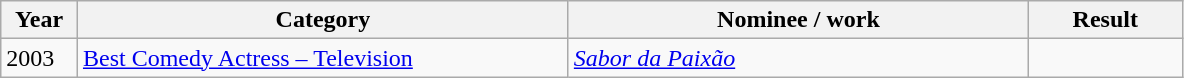<table class=wikitable>
<tr>
<th Width=5%>Year</th>
<th Width=32%>Category</th>
<th Width=30%>Nominee / work</th>
<th Width=10%>Result</th>
</tr>
<tr>
<td>2003</td>
<td><a href='#'>Best Comedy Actress – Television</a></td>
<td><em><a href='#'>Sabor da Paixão</a></em></td>
<td></td>
</tr>
</table>
